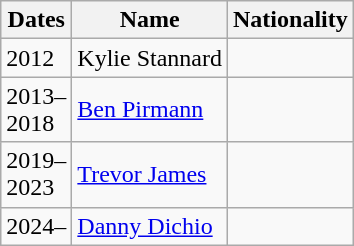<table class="wikitable plainrowheaders sortable">
<tr>
<th scope="col">Dates</th>
<th scope="col">Name</th>
<th scope="col">Nationality</th>
</tr>
<tr>
<td>2012</td>
<td>Kylie Stannard</td>
<td></td>
</tr>
<tr>
<td>2013–<br>2018</td>
<td><a href='#'>Ben Pirmann</a></td>
<td></td>
</tr>
<tr>
<td>2019–<br>2023</td>
<td><a href='#'>Trevor James</a></td>
<td></td>
</tr>
<tr>
<td>2024–</td>
<td><a href='#'>Danny Dichio</a></td>
<td></td>
</tr>
</table>
